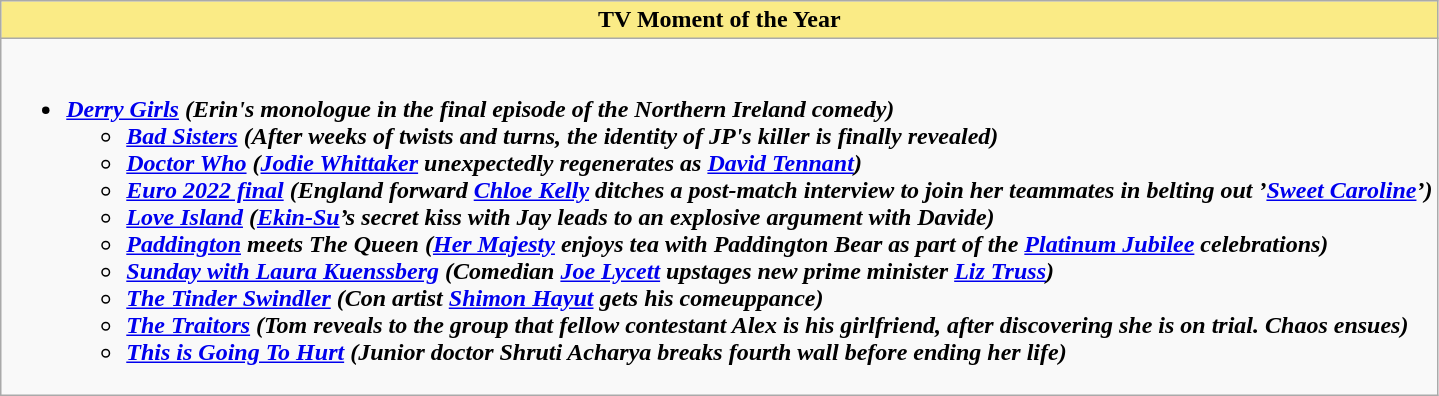<table class=wikitable style=font-size:100%>
<tr>
<th style="background:#FAEB86;" width="100%">TV Moment of the Year</th>
</tr>
<tr>
<td><br><ul><li><strong><em><a href='#'>Derry Girls</a><em> (Erin's monologue in the final episode of the Northern Ireland comedy)<strong><ul><li></em><a href='#'>Bad Sisters</a><em> (After weeks of twists and turns, the identity of JP's killer is finally revealed)</li><li></em><a href='#'>Doctor Who</a><em> (<a href='#'>Jodie Whittaker</a> unexpectedly regenerates as <a href='#'>David Tennant</a>)</li><li><a href='#'>Euro 2022 final</a> (England forward <a href='#'>Chloe Kelly</a> ditches a post-match interview to join her teammates in belting out ’<a href='#'>Sweet Caroline</a>’)</li><li><a href='#'></em>Love Island<em></a> (<a href='#'>Ekin-Su</a>’s secret kiss with Jay leads to an explosive argument with Davide)</li><li><a href='#'>Paddington</a> meets The Queen (<a href='#'>Her Majesty</a> enjoys tea with Paddington Bear as part of the <a href='#'>Platinum Jubilee</a> celebrations)</li><li></em><a href='#'>Sunday with Laura Kuenssberg</a><em> (Comedian <a href='#'>Joe Lycett</a> upstages new prime minister <a href='#'>Liz Truss</a>)</li><li></em><a href='#'>The Tinder Swindler</a><em> (Con artist <a href='#'>Shimon Hayut</a> gets his comeuppance)</li><li></em><a href='#'>The Traitors</a><em> (Tom reveals to the group that fellow contestant Alex is his girlfriend, after discovering she is on trial. Chaos ensues)</li><li></em><a href='#'>This is Going To Hurt</a><em> (Junior doctor Shruti Acharya breaks fourth wall before ending her life)</li></ul></li></ul></td>
</tr>
</table>
